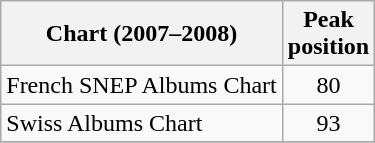<table class="wikitable sortable">
<tr>
<th>Chart (2007–2008)</th>
<th>Peak<br>position</th>
</tr>
<tr>
<td>French SNEP Albums Chart</td>
<td align="center">80</td>
</tr>
<tr>
<td>Swiss Albums Chart</td>
<td align="center">93</td>
</tr>
<tr>
</tr>
</table>
